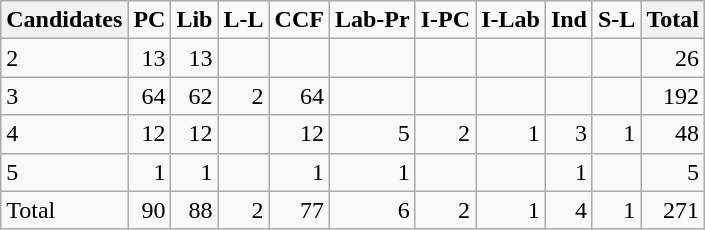<table class="wikitable" style="text-align:right;">
<tr>
<th>Candidates</th>
<td><strong>PC</strong></td>
<td><strong>Lib</strong></td>
<td><strong>L-L</strong></td>
<td><strong>CCF</strong></td>
<td><strong>Lab-Pr</strong></td>
<td><strong>I-PC</strong></td>
<td><strong>I-Lab</strong></td>
<td><strong>Ind</strong></td>
<td><strong>S-L</strong></td>
<th>Total</th>
</tr>
<tr>
<td style="text-align:left;">2</td>
<td>13</td>
<td>13</td>
<td></td>
<td></td>
<td></td>
<td></td>
<td></td>
<td></td>
<td></td>
<td>26</td>
</tr>
<tr>
<td style="text-align:left;">3</td>
<td>64</td>
<td>62</td>
<td>2</td>
<td>64</td>
<td></td>
<td></td>
<td></td>
<td></td>
<td></td>
<td>192</td>
</tr>
<tr>
<td style="text-align:left;">4</td>
<td>12</td>
<td>12</td>
<td></td>
<td>12</td>
<td>5</td>
<td>2</td>
<td>1</td>
<td>3</td>
<td>1</td>
<td>48</td>
</tr>
<tr>
<td style="text-align:left;">5</td>
<td>1</td>
<td>1</td>
<td></td>
<td>1</td>
<td>1</td>
<td></td>
<td></td>
<td>1</td>
<td></td>
<td>5</td>
</tr>
<tr>
<td style="text-align:left;">Total</td>
<td>90</td>
<td>88</td>
<td>2</td>
<td>77</td>
<td>6</td>
<td>2</td>
<td>1</td>
<td>4</td>
<td>1</td>
<td>271</td>
</tr>
</table>
